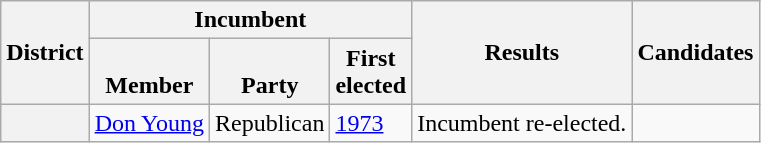<table class="wikitable sortable">
<tr>
<th rowspan=2>District</th>
<th colspan=3>Incumbent</th>
<th rowspan=2>Results</th>
<th rowspan=2 class="unsortable">Candidates</th>
</tr>
<tr valign=bottom>
<th>Member</th>
<th>Party</th>
<th>First<br>elected</th>
</tr>
<tr>
<th></th>
<td><a href='#'>Don Young</a></td>
<td>Republican</td>
<td><a href='#'>1973 </a></td>
<td>Incumbent re-elected.</td>
<td nowrap></td>
</tr>
</table>
